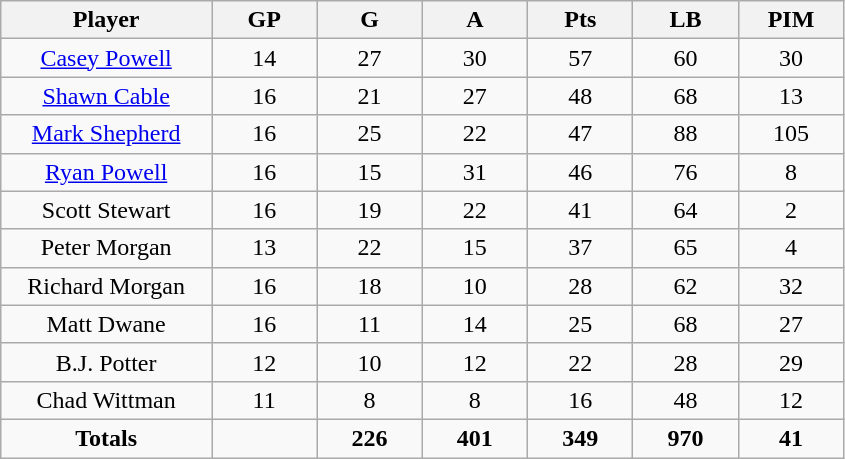<table class="wikitable sortable">
<tr align=center>
<th width="20%">Player</th>
<th width="10%">GP</th>
<th width="10%">G</th>
<th width="10%">A</th>
<th width="10%">Pts</th>
<th width="10%">LB</th>
<th width="10%">PIM</th>
</tr>
<tr align=center>
<td><a href='#'>Casey Powell</a></td>
<td>14</td>
<td>27</td>
<td>30</td>
<td>57</td>
<td>60</td>
<td>30</td>
</tr>
<tr align=center>
<td><a href='#'>Shawn Cable</a></td>
<td>16</td>
<td>21</td>
<td>27</td>
<td>48</td>
<td>68</td>
<td>13</td>
</tr>
<tr align=center>
<td><a href='#'>Mark Shepherd</a></td>
<td>16</td>
<td>25</td>
<td>22</td>
<td>47</td>
<td>88</td>
<td>105</td>
</tr>
<tr align=center>
<td><a href='#'>Ryan Powell</a></td>
<td>16</td>
<td>15</td>
<td>31</td>
<td>46</td>
<td>76</td>
<td>8</td>
</tr>
<tr align=center>
<td>Scott Stewart</td>
<td>16</td>
<td>19</td>
<td>22</td>
<td>41</td>
<td>64</td>
<td>2</td>
</tr>
<tr align=center>
<td>Peter Morgan</td>
<td>13</td>
<td>22</td>
<td>15</td>
<td>37</td>
<td>65</td>
<td>4</td>
</tr>
<tr align=center>
<td>Richard Morgan</td>
<td>16</td>
<td>18</td>
<td>10</td>
<td>28</td>
<td>62</td>
<td>32</td>
</tr>
<tr align=center>
<td>Matt Dwane</td>
<td>16</td>
<td>11</td>
<td>14</td>
<td>25</td>
<td>68</td>
<td>27</td>
</tr>
<tr align=center>
<td>B.J. Potter</td>
<td>12</td>
<td>10</td>
<td>12</td>
<td>22</td>
<td>28</td>
<td>29</td>
</tr>
<tr align=center>
<td>Chad Wittman</td>
<td>11</td>
<td>8</td>
<td>8</td>
<td>16</td>
<td>48</td>
<td>12</td>
</tr>
<tr align=center>
<td><strong>Totals</strong></td>
<td></td>
<td><strong>226</strong></td>
<td><strong>401</strong></td>
<td><strong>349</strong></td>
<td><strong>970</strong></td>
<td><strong>41</strong></td>
</tr>
</table>
